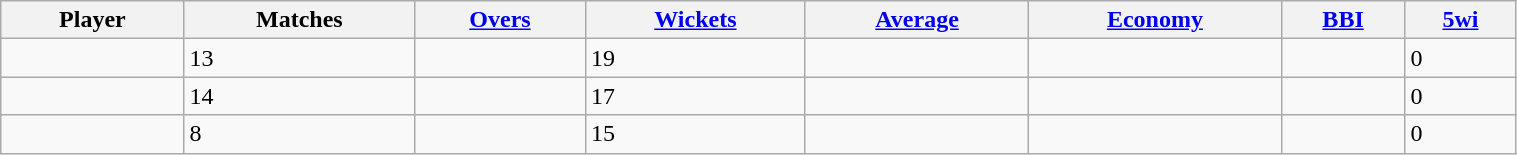<table class="wikitable sortable" style="width:80%;">
<tr>
<th>Player</th>
<th>Matches</th>
<th><a href='#'>Overs</a></th>
<th><a href='#'>Wickets</a></th>
<th><a href='#'>Average</a></th>
<th><a href='#'>Economy</a></th>
<th><a href='#'>BBI</a></th>
<th><a href='#'>5wi</a></th>
</tr>
<tr>
<td></td>
<td>13</td>
<td></td>
<td>19</td>
<td></td>
<td></td>
<td></td>
<td>0</td>
</tr>
<tr>
<td></td>
<td>14</td>
<td></td>
<td>17</td>
<td></td>
<td></td>
<td></td>
<td>0</td>
</tr>
<tr>
<td></td>
<td>8</td>
<td></td>
<td>15</td>
<td></td>
<td></td>
<td></td>
<td>0</td>
</tr>
</table>
